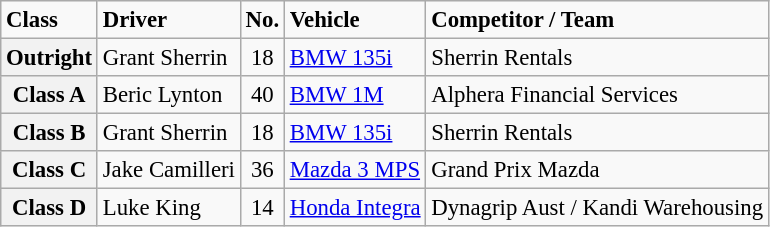<table class="wikitable" style="font-size: 95%; text-align: left;">
<tr style="font-weight:bold">
<td>Class</td>
<td>Driver</td>
<td align=center>No.</td>
<td>Vehicle</td>
<td>Competitor / Team</td>
</tr>
<tr>
<th>Outright</th>
<td>Grant Sherrin</td>
<td align=center>18</td>
<td><a href='#'>BMW 135i</a></td>
<td>Sherrin Rentals</td>
</tr>
<tr>
<th>Class A</th>
<td>Beric Lynton</td>
<td align=center>40</td>
<td><a href='#'>BMW 1M</a></td>
<td>Alphera Financial Services</td>
</tr>
<tr>
<th>Class B</th>
<td>Grant Sherrin</td>
<td align=center>18</td>
<td><a href='#'>BMW 135i</a></td>
<td>Sherrin Rentals</td>
</tr>
<tr>
<th>Class C</th>
<td>Jake Camilleri</td>
<td align=center>36</td>
<td><a href='#'>Mazda 3 MPS</a></td>
<td>Grand Prix Mazda</td>
</tr>
<tr>
<th>Class D</th>
<td>Luke King</td>
<td align=center>14</td>
<td><a href='#'>Honda Integra</a></td>
<td>Dynagrip Aust / Kandi Warehousing</td>
</tr>
</table>
